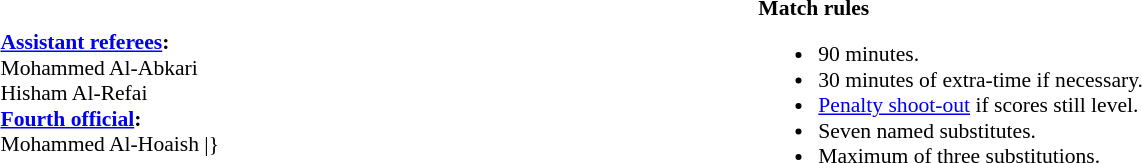<table width=100% style="font-size:90%">
<tr>
<td><br><strong><a href='#'>Assistant referees</a>:</strong>
<br>Mohammed Al-Abkari<br>Hisham Al-Refai
<br><strong><a href='#'>Fourth official</a>:</strong>
<br>Mohammed Al-Hoaish
<includeonly>|}</includeonly></td>
<td style="width:60%;vertical-align:top"><br><strong>Match rules</strong><ul><li>90 minutes.</li><li>30 minutes of extra-time if necessary.</li><li><a href='#'>Penalty shoot-out</a> if scores still level.</li><li>Seven named substitutes.</li><li>Maximum of three substitutions.</li></ul></td>
</tr>
</table>
